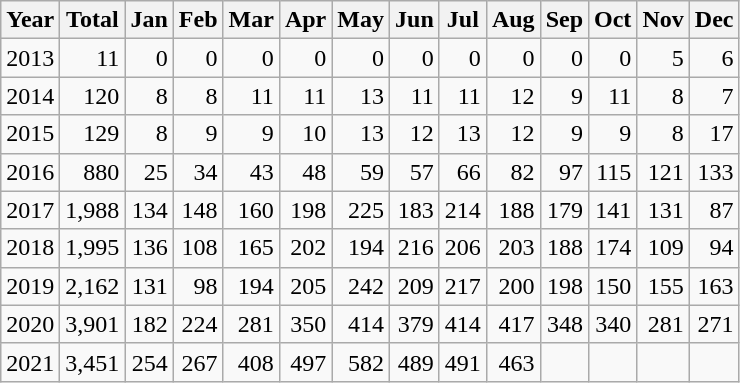<table class="wikitable" style="text-align:right;">
<tr>
<th>Year</th>
<th>Total</th>
<th>Jan</th>
<th>Feb</th>
<th>Mar</th>
<th>Apr</th>
<th>May</th>
<th>Jun</th>
<th>Jul</th>
<th>Aug</th>
<th>Sep</th>
<th>Oct</th>
<th>Nov</th>
<th>Dec</th>
</tr>
<tr align=right>
<td>2013</td>
<td>11</td>
<td>0</td>
<td>0</td>
<td>0</td>
<td>0</td>
<td>0</td>
<td>0</td>
<td>0</td>
<td>0</td>
<td>0</td>
<td>0</td>
<td>5</td>
<td>6</td>
</tr>
<tr align=right>
<td>2014</td>
<td>120</td>
<td>8</td>
<td>8</td>
<td>11</td>
<td>11</td>
<td>13</td>
<td>11</td>
<td>11</td>
<td>12</td>
<td>9</td>
<td>11</td>
<td>8</td>
<td>7</td>
</tr>
<tr align=right>
<td>2015</td>
<td>129</td>
<td>8</td>
<td>9</td>
<td>9</td>
<td>10</td>
<td>13</td>
<td>12</td>
<td>13</td>
<td>12</td>
<td>9</td>
<td>9</td>
<td>8</td>
<td>17</td>
</tr>
<tr align=right>
<td>2016</td>
<td>880</td>
<td>25</td>
<td>34</td>
<td>43</td>
<td>48</td>
<td>59</td>
<td>57</td>
<td>66</td>
<td>82</td>
<td>97</td>
<td>115</td>
<td>121</td>
<td>133</td>
</tr>
<tr align=right>
<td>2017</td>
<td>1,988</td>
<td>134</td>
<td>148</td>
<td>160</td>
<td>198</td>
<td>225</td>
<td>183</td>
<td>214</td>
<td>188</td>
<td>179</td>
<td>141</td>
<td>131</td>
<td>87</td>
</tr>
<tr align=right>
<td>2018</td>
<td>1,995</td>
<td>136</td>
<td>108</td>
<td>165</td>
<td>202</td>
<td>194</td>
<td>216</td>
<td>206</td>
<td>203</td>
<td>188</td>
<td>174</td>
<td>109</td>
<td>94</td>
</tr>
<tr align=right>
<td>2019</td>
<td>2,162</td>
<td>131</td>
<td>98</td>
<td>194</td>
<td>205</td>
<td>242</td>
<td>209</td>
<td>217</td>
<td>200</td>
<td>198</td>
<td>150</td>
<td>155</td>
<td>163</td>
</tr>
<tr align=right>
<td>2020</td>
<td>3,901</td>
<td>182</td>
<td>224</td>
<td>281</td>
<td>350</td>
<td>414</td>
<td>379</td>
<td>414</td>
<td>417</td>
<td>348</td>
<td>340</td>
<td>281</td>
<td>271</td>
</tr>
<tr align=right>
<td>2021</td>
<td>3,451</td>
<td>254</td>
<td>267</td>
<td>408</td>
<td>497</td>
<td>582</td>
<td>489</td>
<td>491</td>
<td>463</td>
<td></td>
<td></td>
<td></td>
</tr>
</table>
